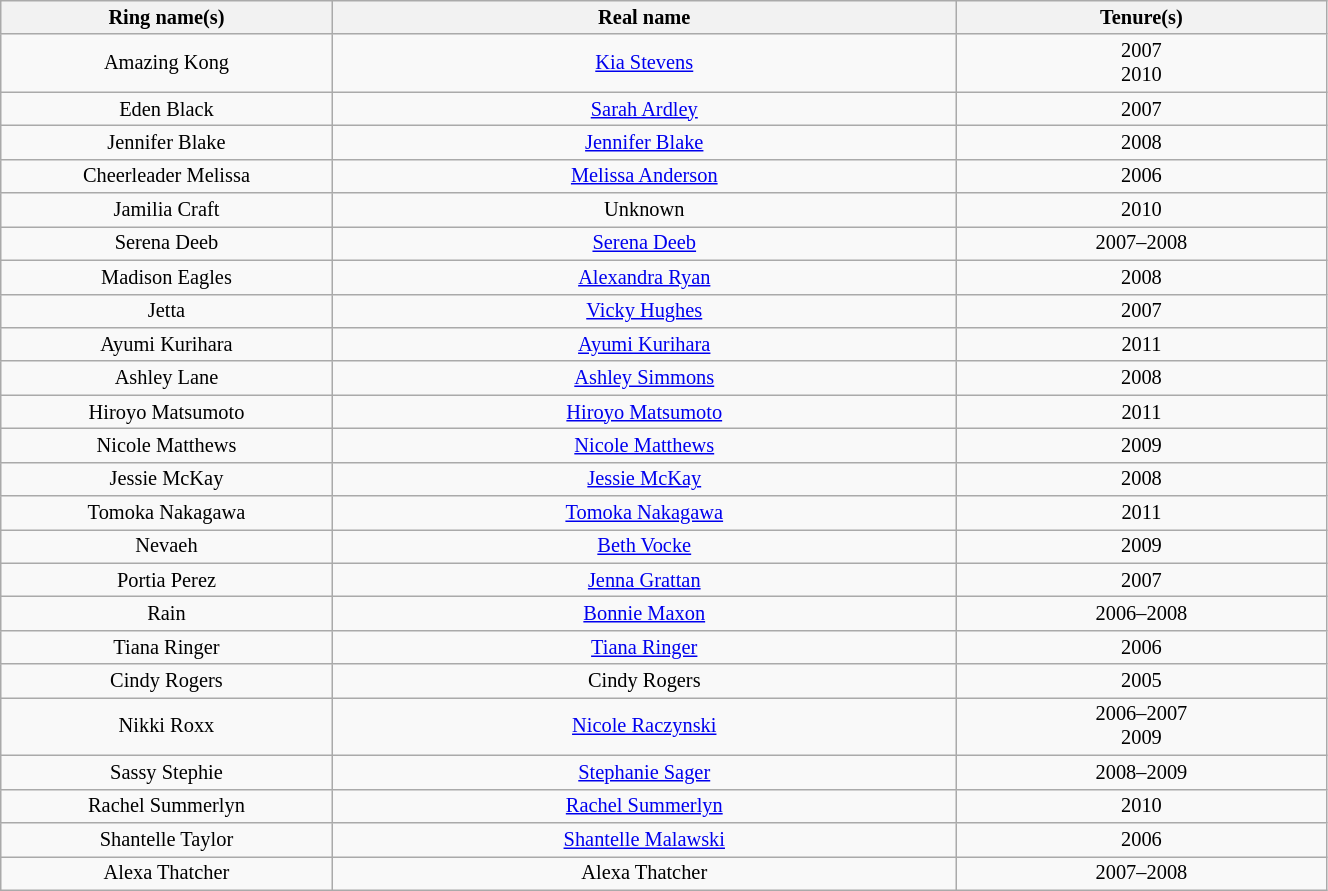<table class="sortable wikitable" style="font-size:85%; text-align:center; width:70%;">
<tr>
<th style="width:25%;">Ring name(s)</th>
<th>Real name</th>
<th colspan="2">Tenure(s)</th>
</tr>
<tr>
<td>Amazing Kong</td>
<td><a href='#'>Kia Stevens</a></td>
<td>2007<br>2010</td>
</tr>
<tr>
<td>Eden Black</td>
<td><a href='#'>Sarah Ardley</a></td>
<td>2007</td>
</tr>
<tr>
<td>Jennifer Blake</td>
<td><a href='#'>Jennifer Blake</a></td>
<td>2008</td>
</tr>
<tr>
<td>Cheerleader Melissa</td>
<td><a href='#'>Melissa Anderson</a></td>
<td>2006</td>
</tr>
<tr>
<td>Jamilia Craft</td>
<td>Unknown</td>
<td>2010</td>
</tr>
<tr>
<td>Serena Deeb</td>
<td><a href='#'>Serena Deeb</a></td>
<td>2007–2008</td>
</tr>
<tr>
<td>Madison Eagles</td>
<td><a href='#'>Alexandra Ryan</a></td>
<td>2008</td>
</tr>
<tr>
<td>Jetta</td>
<td><a href='#'>Vicky Hughes</a></td>
<td>2007</td>
</tr>
<tr>
<td>Ayumi Kurihara</td>
<td><a href='#'>Ayumi Kurihara</a></td>
<td>2011</td>
</tr>
<tr>
<td>Ashley Lane</td>
<td><a href='#'>Ashley Simmons</a></td>
<td>2008</td>
</tr>
<tr>
<td>Hiroyo Matsumoto</td>
<td><a href='#'>Hiroyo Matsumoto</a></td>
<td>2011</td>
</tr>
<tr>
<td>Nicole Matthews</td>
<td><a href='#'>Nicole Matthews</a></td>
<td>2009</td>
</tr>
<tr>
<td>Jessie McKay</td>
<td><a href='#'>Jessie McKay</a></td>
<td>2008</td>
</tr>
<tr>
<td>Tomoka Nakagawa</td>
<td><a href='#'>Tomoka Nakagawa</a></td>
<td>2011</td>
</tr>
<tr>
<td>Nevaeh</td>
<td><a href='#'>Beth Vocke</a></td>
<td>2009</td>
</tr>
<tr>
<td>Portia Perez</td>
<td><a href='#'>Jenna Grattan</a></td>
<td>2007</td>
</tr>
<tr>
<td>Rain</td>
<td><a href='#'>Bonnie Maxon</a></td>
<td>2006–2008</td>
</tr>
<tr>
<td>Tiana Ringer</td>
<td><a href='#'>Tiana Ringer</a></td>
<td>2006</td>
</tr>
<tr>
<td>Cindy Rogers</td>
<td>Cindy Rogers</td>
<td>2005</td>
</tr>
<tr>
<td>Nikki Roxx</td>
<td><a href='#'>Nicole Raczynski</a></td>
<td>2006–2007<br>2009</td>
</tr>
<tr>
<td>Sassy Stephie</td>
<td><a href='#'>Stephanie Sager</a></td>
<td>2008–2009</td>
</tr>
<tr>
<td>Rachel Summerlyn</td>
<td><a href='#'>Rachel Summerlyn</a></td>
<td>2010</td>
</tr>
<tr>
<td>Shantelle Taylor</td>
<td><a href='#'>Shantelle Malawski</a></td>
<td>2006</td>
</tr>
<tr>
<td>Alexa Thatcher</td>
<td>Alexa Thatcher</td>
<td>2007–2008</td>
</tr>
</table>
